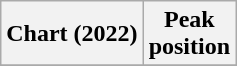<table class="wikitable plainrowheaders" style="text-align:center">
<tr>
<th scope="col">Chart (2022)</th>
<th scope="col">Peak<br>position</th>
</tr>
<tr>
</tr>
</table>
